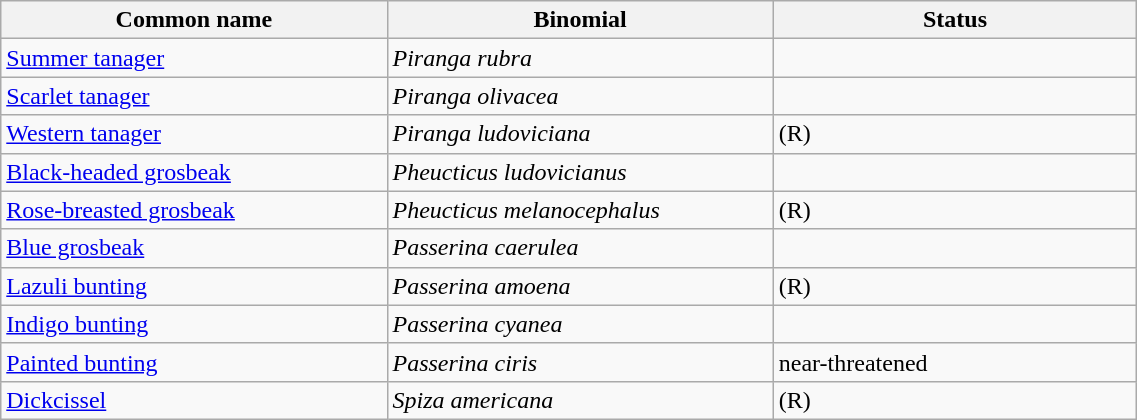<table width=60% class="wikitable">
<tr>
<th width=34%>Common name</th>
<th width=34%>Binomial</th>
<th width=32%>Status</th>
</tr>
<tr>
<td><a href='#'>Summer tanager</a></td>
<td><em>Piranga rubra</em></td>
<td></td>
</tr>
<tr>
<td><a href='#'>Scarlet tanager</a></td>
<td><em>Piranga olivacea</em></td>
<td></td>
</tr>
<tr>
<td><a href='#'>Western tanager</a></td>
<td><em>Piranga ludoviciana</em></td>
<td>(R)</td>
</tr>
<tr>
<td><a href='#'>Black-headed grosbeak</a></td>
<td><em>Pheucticus ludovicianus</em></td>
<td></td>
</tr>
<tr>
<td><a href='#'>Rose-breasted grosbeak</a></td>
<td><em>Pheucticus melanocephalus</em></td>
<td>(R)</td>
</tr>
<tr>
<td><a href='#'>Blue grosbeak</a></td>
<td><em>Passerina caerulea</em></td>
<td></td>
</tr>
<tr>
<td><a href='#'>Lazuli bunting</a></td>
<td><em>Passerina amoena</em></td>
<td>(R)</td>
</tr>
<tr>
<td><a href='#'>Indigo bunting</a></td>
<td><em>Passerina cyanea</em></td>
<td></td>
</tr>
<tr>
<td><a href='#'>Painted bunting</a></td>
<td><em>Passerina ciris</em></td>
<td>near-threatened</td>
</tr>
<tr>
<td><a href='#'>Dickcissel</a></td>
<td><em>Spiza americana</em></td>
<td>(R)</td>
</tr>
</table>
